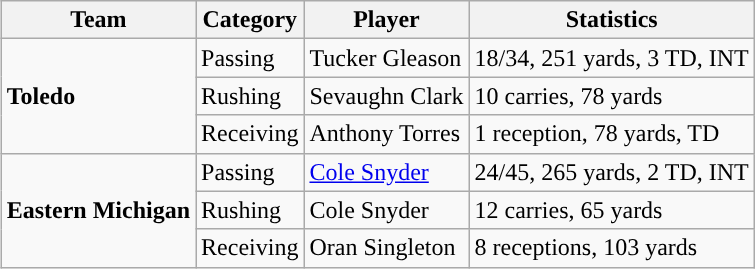<table class="wikitable" style="float: right;">
<tr>
<th>Team</th>
<th>Category</th>
<th>Player</th>
<th>Statistics</th>
</tr>
<tr>
<td rowspan=3><strong>Toledo</strong></td>
<td>Passing</td>
<td>Tucker Gleason</td>
<td>18/34, 251 yards, 3 TD, INT</td>
</tr>
<tr>
<td>Rushing</td>
<td>Sevaughn Clark</td>
<td>10 carries, 78 yards</td>
</tr>
<tr>
<td>Receiving</td>
<td>Anthony Torres</td>
<td>1 reception, 78 yards, TD</td>
</tr>
<tr>
<td rowspan=3><strong>Eastern Michigan</strong></td>
<td>Passing</td>
<td><a href='#'>Cole Snyder</a></td>
<td>24/45, 265 yards, 2 TD, INT</td>
</tr>
<tr>
<td>Rushing</td>
<td>Cole Snyder</td>
<td>12 carries, 65 yards</td>
</tr>
<tr>
<td>Receiving</td>
<td>Oran Singleton</td>
<td>8 receptions, 103 yards</td>
</tr>
</table>
